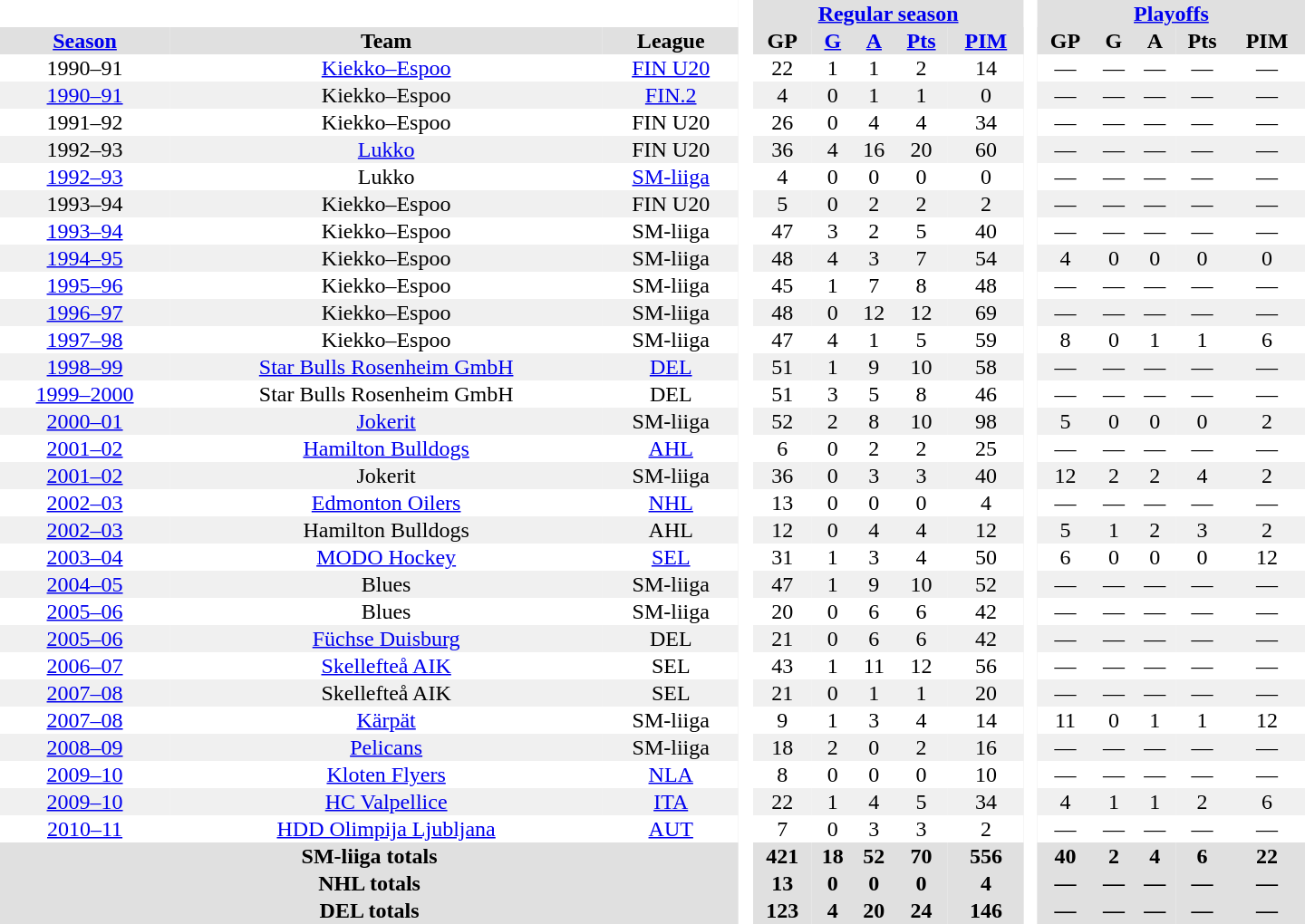<table border="0" cellpadding="1" cellspacing="0" style="text-align:center; width:60em">
<tr bgcolor="#e0e0e0">
<th colspan="3" bgcolor="#ffffff"> </th>
<th rowspan="99" bgcolor="#ffffff"> </th>
<th colspan="5"><a href='#'>Regular season</a></th>
<th rowspan="99" bgcolor="#ffffff"> </th>
<th colspan="5"><a href='#'>Playoffs</a></th>
</tr>
<tr bgcolor="#e0e0e0">
<th><a href='#'>Season</a></th>
<th>Team</th>
<th>League</th>
<th>GP</th>
<th><a href='#'>G</a></th>
<th><a href='#'>A</a></th>
<th><a href='#'>Pts</a></th>
<th><a href='#'>PIM</a></th>
<th>GP</th>
<th>G</th>
<th>A</th>
<th>Pts</th>
<th>PIM</th>
</tr>
<tr>
<td>1990–91</td>
<td><a href='#'>Kiekko–Espoo</a></td>
<td><a href='#'>FIN U20</a></td>
<td>22</td>
<td>1</td>
<td>1</td>
<td>2</td>
<td>14</td>
<td>—</td>
<td>—</td>
<td>—</td>
<td>—</td>
<td>—</td>
</tr>
<tr bgcolor="#f0f0f0">
<td><a href='#'>1990–91</a></td>
<td>Kiekko–Espoo</td>
<td><a href='#'>FIN.2</a></td>
<td>4</td>
<td>0</td>
<td>1</td>
<td>1</td>
<td>0</td>
<td>—</td>
<td>—</td>
<td>—</td>
<td>—</td>
<td>—</td>
</tr>
<tr>
<td>1991–92</td>
<td>Kiekko–Espoo</td>
<td>FIN U20</td>
<td>26</td>
<td>0</td>
<td>4</td>
<td>4</td>
<td>34</td>
<td>—</td>
<td>—</td>
<td>—</td>
<td>—</td>
<td>—</td>
</tr>
<tr bgcolor="#f0f0f0">
<td>1992–93</td>
<td><a href='#'>Lukko</a></td>
<td>FIN U20</td>
<td>36</td>
<td>4</td>
<td>16</td>
<td>20</td>
<td>60</td>
<td>—</td>
<td>—</td>
<td>—</td>
<td>—</td>
<td>—</td>
</tr>
<tr>
<td><a href='#'>1992–93</a></td>
<td>Lukko</td>
<td><a href='#'>SM-liiga</a></td>
<td>4</td>
<td>0</td>
<td>0</td>
<td>0</td>
<td>0</td>
<td>—</td>
<td>—</td>
<td>—</td>
<td>—</td>
<td>—</td>
</tr>
<tr bgcolor="#f0f0f0">
<td>1993–94</td>
<td>Kiekko–Espoo</td>
<td>FIN U20</td>
<td>5</td>
<td>0</td>
<td>2</td>
<td>2</td>
<td>2</td>
<td>—</td>
<td>—</td>
<td>—</td>
<td>—</td>
<td>—</td>
</tr>
<tr>
<td><a href='#'>1993–94</a></td>
<td>Kiekko–Espoo</td>
<td>SM-liiga</td>
<td>47</td>
<td>3</td>
<td>2</td>
<td>5</td>
<td>40</td>
<td>—</td>
<td>—</td>
<td>—</td>
<td>—</td>
<td>—</td>
</tr>
<tr bgcolor="#f0f0f0">
<td><a href='#'>1994–95</a></td>
<td>Kiekko–Espoo</td>
<td>SM-liiga</td>
<td>48</td>
<td>4</td>
<td>3</td>
<td>7</td>
<td>54</td>
<td>4</td>
<td>0</td>
<td>0</td>
<td>0</td>
<td>0</td>
</tr>
<tr>
<td><a href='#'>1995–96</a></td>
<td>Kiekko–Espoo</td>
<td>SM-liiga</td>
<td>45</td>
<td>1</td>
<td>7</td>
<td>8</td>
<td>48</td>
<td>—</td>
<td>—</td>
<td>—</td>
<td>—</td>
<td>—</td>
</tr>
<tr bgcolor="#f0f0f0">
<td><a href='#'>1996–97</a></td>
<td>Kiekko–Espoo</td>
<td>SM-liiga</td>
<td>48</td>
<td>0</td>
<td>12</td>
<td>12</td>
<td>69</td>
<td>—</td>
<td>—</td>
<td>—</td>
<td>—</td>
<td>—</td>
</tr>
<tr>
<td><a href='#'>1997–98</a></td>
<td>Kiekko–Espoo</td>
<td>SM-liiga</td>
<td>47</td>
<td>4</td>
<td>1</td>
<td>5</td>
<td>59</td>
<td>8</td>
<td>0</td>
<td>1</td>
<td>1</td>
<td>6</td>
</tr>
<tr bgcolor="#f0f0f0">
<td><a href='#'>1998–99</a></td>
<td><a href='#'>Star Bulls Rosenheim GmbH</a></td>
<td><a href='#'>DEL</a></td>
<td>51</td>
<td>1</td>
<td>9</td>
<td>10</td>
<td>58</td>
<td>—</td>
<td>—</td>
<td>—</td>
<td>—</td>
<td>—</td>
</tr>
<tr>
<td><a href='#'>1999–2000</a></td>
<td>Star Bulls Rosenheim GmbH</td>
<td>DEL</td>
<td>51</td>
<td>3</td>
<td>5</td>
<td>8</td>
<td>46</td>
<td>—</td>
<td>—</td>
<td>—</td>
<td>—</td>
<td>—</td>
</tr>
<tr bgcolor="#f0f0f0">
<td><a href='#'>2000–01</a></td>
<td><a href='#'>Jokerit</a></td>
<td>SM-liiga</td>
<td>52</td>
<td>2</td>
<td>8</td>
<td>10</td>
<td>98</td>
<td>5</td>
<td>0</td>
<td>0</td>
<td>0</td>
<td>2</td>
</tr>
<tr>
<td><a href='#'>2001–02</a></td>
<td><a href='#'>Hamilton Bulldogs</a></td>
<td><a href='#'>AHL</a></td>
<td>6</td>
<td>0</td>
<td>2</td>
<td>2</td>
<td>25</td>
<td>—</td>
<td>—</td>
<td>—</td>
<td>—</td>
<td>—</td>
</tr>
<tr bgcolor="#f0f0f0">
<td><a href='#'>2001–02</a></td>
<td>Jokerit</td>
<td>SM-liiga</td>
<td>36</td>
<td>0</td>
<td>3</td>
<td>3</td>
<td>40</td>
<td>12</td>
<td>2</td>
<td>2</td>
<td>4</td>
<td>2</td>
</tr>
<tr>
<td><a href='#'>2002–03</a></td>
<td><a href='#'>Edmonton Oilers</a></td>
<td><a href='#'>NHL</a></td>
<td>13</td>
<td>0</td>
<td>0</td>
<td>0</td>
<td>4</td>
<td>—</td>
<td>—</td>
<td>—</td>
<td>—</td>
<td>—</td>
</tr>
<tr bgcolor="#f0f0f0">
<td><a href='#'>2002–03</a></td>
<td>Hamilton Bulldogs</td>
<td>AHL</td>
<td>12</td>
<td>0</td>
<td>4</td>
<td>4</td>
<td>12</td>
<td>5</td>
<td>1</td>
<td>2</td>
<td>3</td>
<td>2</td>
</tr>
<tr>
<td><a href='#'>2003–04</a></td>
<td><a href='#'>MODO Hockey</a></td>
<td><a href='#'>SEL</a></td>
<td>31</td>
<td>1</td>
<td>3</td>
<td>4</td>
<td>50</td>
<td>6</td>
<td>0</td>
<td>0</td>
<td>0</td>
<td>12</td>
</tr>
<tr bgcolor="#f0f0f0">
<td><a href='#'>2004–05</a></td>
<td>Blues</td>
<td>SM-liiga</td>
<td>47</td>
<td>1</td>
<td>9</td>
<td>10</td>
<td>52</td>
<td>—</td>
<td>—</td>
<td>—</td>
<td>—</td>
<td>—</td>
</tr>
<tr>
<td><a href='#'>2005–06</a></td>
<td>Blues</td>
<td>SM-liiga</td>
<td>20</td>
<td>0</td>
<td>6</td>
<td>6</td>
<td>42</td>
<td>—</td>
<td>—</td>
<td>—</td>
<td>—</td>
<td>—</td>
</tr>
<tr bgcolor="#f0f0f0">
<td><a href='#'>2005–06</a></td>
<td><a href='#'>Füchse Duisburg</a></td>
<td>DEL</td>
<td>21</td>
<td>0</td>
<td>6</td>
<td>6</td>
<td>42</td>
<td>—</td>
<td>—</td>
<td>—</td>
<td>—</td>
<td>—</td>
</tr>
<tr>
<td><a href='#'>2006–07</a></td>
<td><a href='#'>Skellefteå AIK</a></td>
<td>SEL</td>
<td>43</td>
<td>1</td>
<td>11</td>
<td>12</td>
<td>56</td>
<td>—</td>
<td>—</td>
<td>—</td>
<td>—</td>
<td>—</td>
</tr>
<tr bgcolor="#f0f0f0">
<td><a href='#'>2007–08</a></td>
<td>Skellefteå AIK</td>
<td>SEL</td>
<td>21</td>
<td>0</td>
<td>1</td>
<td>1</td>
<td>20</td>
<td>—</td>
<td>—</td>
<td>—</td>
<td>—</td>
<td>—</td>
</tr>
<tr>
<td><a href='#'>2007–08</a></td>
<td><a href='#'>Kärpät</a></td>
<td>SM-liiga</td>
<td>9</td>
<td>1</td>
<td>3</td>
<td>4</td>
<td>14</td>
<td>11</td>
<td>0</td>
<td>1</td>
<td>1</td>
<td>12</td>
</tr>
<tr bgcolor="#f0f0f0">
<td><a href='#'>2008–09</a></td>
<td><a href='#'>Pelicans</a></td>
<td>SM-liiga</td>
<td>18</td>
<td>2</td>
<td>0</td>
<td>2</td>
<td>16</td>
<td>—</td>
<td>—</td>
<td>—</td>
<td>—</td>
<td>—</td>
</tr>
<tr>
<td><a href='#'>2009–10</a></td>
<td><a href='#'>Kloten Flyers</a></td>
<td><a href='#'>NLA</a></td>
<td>8</td>
<td>0</td>
<td>0</td>
<td>0</td>
<td>10</td>
<td>—</td>
<td>—</td>
<td>—</td>
<td>—</td>
<td>—</td>
</tr>
<tr bgcolor="#f0f0f0">
<td><a href='#'>2009–10</a></td>
<td><a href='#'>HC Valpellice</a></td>
<td><a href='#'>ITA</a></td>
<td>22</td>
<td>1</td>
<td>4</td>
<td>5</td>
<td>34</td>
<td>4</td>
<td>1</td>
<td>1</td>
<td>2</td>
<td>6</td>
</tr>
<tr>
<td><a href='#'>2010–11</a></td>
<td><a href='#'>HDD Olimpija Ljubljana</a></td>
<td><a href='#'>AUT</a></td>
<td>7</td>
<td>0</td>
<td>3</td>
<td>3</td>
<td>2</td>
<td>—</td>
<td>—</td>
<td>—</td>
<td>—</td>
<td>—</td>
</tr>
<tr bgcolor="#e0e0e0">
<th colspan="3">SM-liiga totals</th>
<th>421</th>
<th>18</th>
<th>52</th>
<th>70</th>
<th>556</th>
<th>40</th>
<th>2</th>
<th>4</th>
<th>6</th>
<th>22</th>
</tr>
<tr bgcolor="#e0e0e0">
<th colspan="3">NHL totals</th>
<th>13</th>
<th>0</th>
<th>0</th>
<th>0</th>
<th>4</th>
<th>—</th>
<th>—</th>
<th>—</th>
<th>—</th>
<th>—</th>
</tr>
<tr bgcolor="#e0e0e0">
<th colspan="3">DEL totals</th>
<th>123</th>
<th>4</th>
<th>20</th>
<th>24</th>
<th>146</th>
<th>—</th>
<th>—</th>
<th>—</th>
<th>—</th>
<th>—</th>
</tr>
</table>
